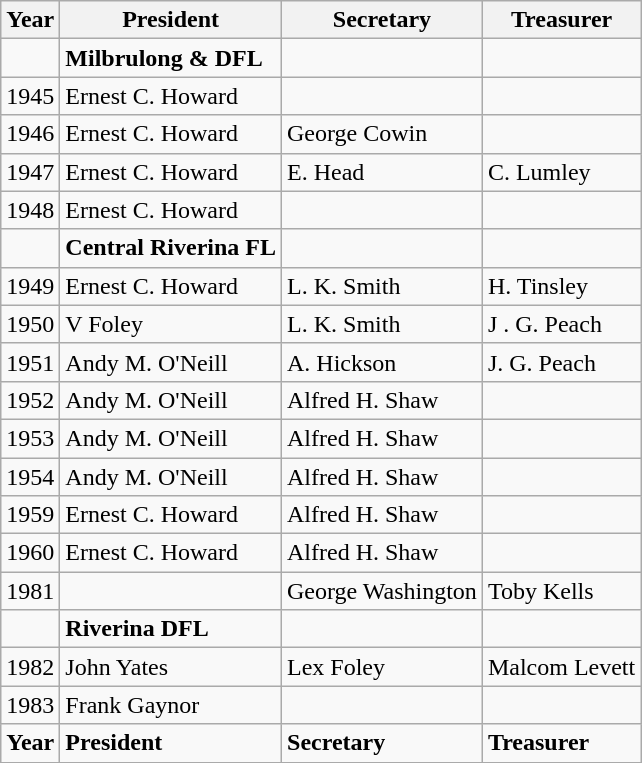<table class="wikitable sortable">
<tr>
<th>Year</th>
<th>President</th>
<th>Secretary</th>
<th>Treasurer</th>
</tr>
<tr>
<td></td>
<td><strong>Milbrulong & DFL</strong></td>
<td></td>
<td></td>
</tr>
<tr>
<td>1945</td>
<td>Ernest C. Howard</td>
<td></td>
<td></td>
</tr>
<tr>
<td>1946</td>
<td>Ernest C. Howard</td>
<td>George Cowin</td>
<td></td>
</tr>
<tr>
<td>1947</td>
<td>Ernest C. Howard</td>
<td>E. Head</td>
<td>C. Lumley</td>
</tr>
<tr>
<td>1948</td>
<td>Ernest C. Howard</td>
<td></td>
<td></td>
</tr>
<tr>
<td></td>
<td><strong>Central Riverina FL</strong></td>
<td></td>
<td></td>
</tr>
<tr>
<td>1949</td>
<td>Ernest C. Howard</td>
<td>L. K. Smith</td>
<td>H. Tinsley</td>
</tr>
<tr>
<td>1950</td>
<td>V Foley</td>
<td>L. K. Smith</td>
<td>J . G. Peach</td>
</tr>
<tr>
<td>1951</td>
<td>Andy M. O'Neill</td>
<td>A. Hickson</td>
<td>J. G. Peach</td>
</tr>
<tr>
<td>1952</td>
<td>Andy M. O'Neill</td>
<td>Alfred H. Shaw</td>
<td></td>
</tr>
<tr>
<td>1953</td>
<td>Andy M. O'Neill</td>
<td>Alfred H. Shaw</td>
<td></td>
</tr>
<tr>
<td>1954</td>
<td>Andy M. O'Neill</td>
<td>Alfred H. Shaw</td>
<td></td>
</tr>
<tr>
<td>1959</td>
<td>Ernest C. Howard</td>
<td>Alfred H. Shaw</td>
<td></td>
</tr>
<tr>
<td>1960</td>
<td>Ernest C. Howard</td>
<td>Alfred H. Shaw</td>
<td></td>
</tr>
<tr>
<td>1981</td>
<td></td>
<td>George Washington</td>
<td>Toby Kells</td>
</tr>
<tr>
<td></td>
<td><strong>Riverina DFL</strong></td>
<td></td>
<td></td>
</tr>
<tr>
<td>1982</td>
<td>John Yates</td>
<td>Lex Foley</td>
<td>Malcom Levett</td>
</tr>
<tr>
<td>1983</td>
<td>Frank Gaynor</td>
<td></td>
<td></td>
</tr>
<tr>
<td><strong>Year</strong></td>
<td><strong>President</strong></td>
<td><strong>Secretary</strong></td>
<td><strong>Treasurer</strong></td>
</tr>
</table>
